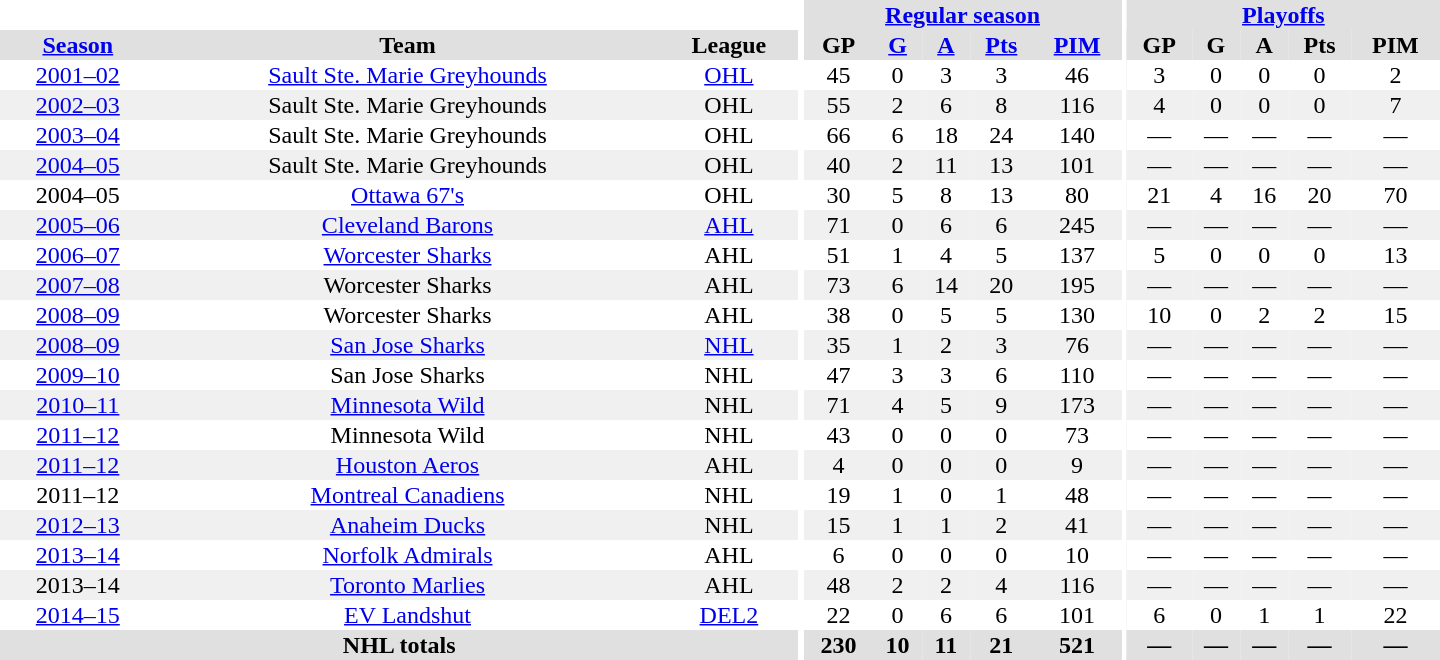<table border="0" cellpadding="1" cellspacing="0" style="text-align:center; width:60em">
<tr bgcolor="#e0e0e0">
<th colspan="3" bgcolor="#ffffff"></th>
<th rowspan="99" bgcolor="#ffffff"></th>
<th colspan="5"><a href='#'>Regular season</a></th>
<th rowspan="99" bgcolor="#ffffff"></th>
<th colspan="5"><a href='#'>Playoffs</a></th>
</tr>
<tr bgcolor="#e0e0e0">
<th><a href='#'>Season</a></th>
<th>Team</th>
<th>League</th>
<th>GP</th>
<th><a href='#'>G</a></th>
<th><a href='#'>A</a></th>
<th><a href='#'>Pts</a></th>
<th><a href='#'>PIM</a></th>
<th>GP</th>
<th>G</th>
<th>A</th>
<th>Pts</th>
<th>PIM</th>
</tr>
<tr ALIGN="center">
<td><a href='#'>2001–02</a></td>
<td><a href='#'>Sault Ste. Marie Greyhounds</a></td>
<td><a href='#'>OHL</a></td>
<td>45</td>
<td>0</td>
<td>3</td>
<td>3</td>
<td>46</td>
<td>3</td>
<td>0</td>
<td>0</td>
<td>0</td>
<td>2</td>
</tr>
<tr ALIGN="center" bgcolor="#f0f0f0">
<td><a href='#'>2002–03</a></td>
<td>Sault Ste. Marie Greyhounds</td>
<td>OHL</td>
<td>55</td>
<td>2</td>
<td>6</td>
<td>8</td>
<td>116</td>
<td>4</td>
<td>0</td>
<td>0</td>
<td>0</td>
<td>7</td>
</tr>
<tr ALIGN="center">
<td><a href='#'>2003–04</a></td>
<td>Sault Ste. Marie Greyhounds</td>
<td>OHL</td>
<td>66</td>
<td>6</td>
<td>18</td>
<td>24</td>
<td>140</td>
<td>—</td>
<td>—</td>
<td>—</td>
<td>—</td>
<td>—</td>
</tr>
<tr ALIGN="center" bgcolor="#f0f0f0">
<td><a href='#'>2004–05</a></td>
<td>Sault Ste. Marie Greyhounds</td>
<td>OHL</td>
<td>40</td>
<td>2</td>
<td>11</td>
<td>13</td>
<td>101</td>
<td>—</td>
<td>—</td>
<td>—</td>
<td>—</td>
<td>—</td>
</tr>
<tr ALIGN="center">
<td>2004–05</td>
<td><a href='#'>Ottawa 67's</a></td>
<td>OHL</td>
<td>30</td>
<td>5</td>
<td>8</td>
<td>13</td>
<td>80</td>
<td>21</td>
<td>4</td>
<td>16</td>
<td>20</td>
<td>70</td>
</tr>
<tr ALIGN="center" bgcolor="#f0f0f0">
<td><a href='#'>2005–06</a></td>
<td><a href='#'>Cleveland Barons</a></td>
<td><a href='#'>AHL</a></td>
<td>71</td>
<td>0</td>
<td>6</td>
<td>6</td>
<td>245</td>
<td>—</td>
<td>—</td>
<td>—</td>
<td>—</td>
<td>—</td>
</tr>
<tr ALIGN="center">
<td><a href='#'>2006–07</a></td>
<td><a href='#'>Worcester Sharks</a></td>
<td>AHL</td>
<td>51</td>
<td>1</td>
<td>4</td>
<td>5</td>
<td>137</td>
<td>5</td>
<td>0</td>
<td>0</td>
<td>0</td>
<td>13</td>
</tr>
<tr ALIGN="center" bgcolor="#f0f0f0">
<td><a href='#'>2007–08</a></td>
<td>Worcester Sharks</td>
<td>AHL</td>
<td>73</td>
<td>6</td>
<td>14</td>
<td>20</td>
<td>195</td>
<td>—</td>
<td>—</td>
<td>—</td>
<td>—</td>
<td>—</td>
</tr>
<tr ALIGN="center">
<td><a href='#'>2008–09</a></td>
<td>Worcester Sharks</td>
<td>AHL</td>
<td>38</td>
<td>0</td>
<td>5</td>
<td>5</td>
<td>130</td>
<td>10</td>
<td>0</td>
<td>2</td>
<td>2</td>
<td>15</td>
</tr>
<tr ALIGN="center" bgcolor="#f0f0f0">
<td><a href='#'>2008–09</a></td>
<td><a href='#'>San Jose Sharks</a></td>
<td><a href='#'>NHL</a></td>
<td>35</td>
<td>1</td>
<td>2</td>
<td>3</td>
<td>76</td>
<td>—</td>
<td>—</td>
<td>—</td>
<td>—</td>
<td>—</td>
</tr>
<tr ALIGN="center">
<td><a href='#'>2009–10</a></td>
<td>San Jose Sharks</td>
<td>NHL</td>
<td>47</td>
<td>3</td>
<td>3</td>
<td>6</td>
<td>110</td>
<td>—</td>
<td>—</td>
<td>—</td>
<td>—</td>
<td>—</td>
</tr>
<tr ALIGN="center" bgcolor="#f0f0f0">
<td><a href='#'>2010–11</a></td>
<td><a href='#'>Minnesota Wild</a></td>
<td>NHL</td>
<td>71</td>
<td>4</td>
<td>5</td>
<td>9</td>
<td>173</td>
<td>—</td>
<td>—</td>
<td>—</td>
<td>—</td>
<td>—</td>
</tr>
<tr ALIGN="center">
<td><a href='#'>2011–12</a></td>
<td>Minnesota Wild</td>
<td>NHL</td>
<td>43</td>
<td>0</td>
<td>0</td>
<td>0</td>
<td>73</td>
<td>—</td>
<td>—</td>
<td>—</td>
<td>—</td>
<td>—</td>
</tr>
<tr ALIGN="center" bgcolor="#f0f0f0">
<td><a href='#'>2011–12</a></td>
<td><a href='#'>Houston Aeros</a></td>
<td>AHL</td>
<td>4</td>
<td>0</td>
<td>0</td>
<td>0</td>
<td>9</td>
<td>—</td>
<td>—</td>
<td>—</td>
<td>—</td>
<td>—</td>
</tr>
<tr ALIGN="center">
<td>2011–12</td>
<td><a href='#'>Montreal Canadiens</a></td>
<td>NHL</td>
<td>19</td>
<td>1</td>
<td>0</td>
<td>1</td>
<td>48</td>
<td>—</td>
<td>—</td>
<td>—</td>
<td>—</td>
<td>—</td>
</tr>
<tr ALIGN="center" bgcolor="#f0f0f0">
<td><a href='#'>2012–13</a></td>
<td><a href='#'>Anaheim Ducks</a></td>
<td>NHL</td>
<td>15</td>
<td>1</td>
<td>1</td>
<td>2</td>
<td>41</td>
<td>—</td>
<td>—</td>
<td>—</td>
<td>—</td>
<td>—</td>
</tr>
<tr ALIGN="center">
<td><a href='#'>2013–14</a></td>
<td><a href='#'>Norfolk Admirals</a></td>
<td>AHL</td>
<td>6</td>
<td>0</td>
<td>0</td>
<td>0</td>
<td>10</td>
<td>—</td>
<td>—</td>
<td>—</td>
<td>—</td>
<td>—</td>
</tr>
<tr ALIGN="center" bgcolor="#f0f0f0">
<td>2013–14</td>
<td><a href='#'>Toronto Marlies</a></td>
<td>AHL</td>
<td>48</td>
<td>2</td>
<td>2</td>
<td>4</td>
<td>116</td>
<td>—</td>
<td>—</td>
<td>—</td>
<td>—</td>
<td>—</td>
</tr>
<tr ALIGN="center">
<td><a href='#'>2014–15</a></td>
<td><a href='#'>EV Landshut</a></td>
<td><a href='#'>DEL2</a></td>
<td>22</td>
<td>0</td>
<td>6</td>
<td>6</td>
<td>101</td>
<td>6</td>
<td>0</td>
<td>1</td>
<td>1</td>
<td>22</td>
</tr>
<tr ALIGN="center" bgcolor="#e0e0e0">
<th colspan="3">NHL totals</th>
<th>230</th>
<th>10</th>
<th>11</th>
<th>21</th>
<th>521</th>
<th>—</th>
<th>—</th>
<th>—</th>
<th>—</th>
<th>—</th>
</tr>
</table>
